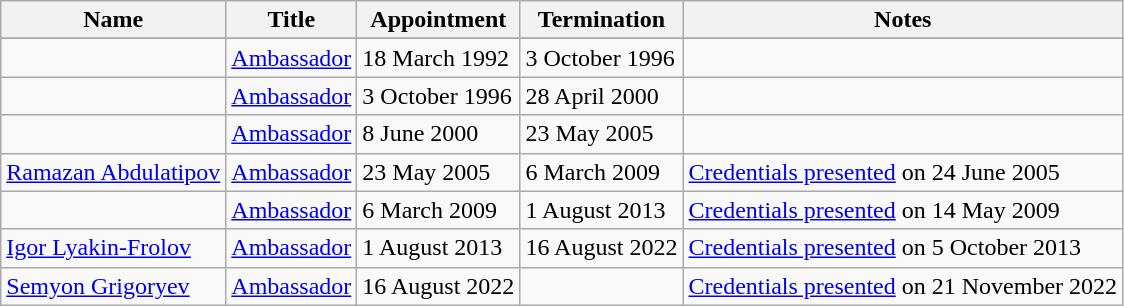<table class="wikitable">
<tr valign="middle">
<th>Name</th>
<th>Title</th>
<th>Appointment</th>
<th>Termination</th>
<th>Notes</th>
</tr>
<tr>
</tr>
<tr>
<td></td>
<td><a href='#'>Ambassador</a></td>
<td>18 March 1992</td>
<td>3 October 1996</td>
<td></td>
</tr>
<tr>
<td></td>
<td><a href='#'>Ambassador</a></td>
<td>3 October 1996</td>
<td>28 April 2000</td>
<td></td>
</tr>
<tr>
<td></td>
<td><a href='#'>Ambassador</a></td>
<td>8 June 2000</td>
<td>23 May 2005</td>
<td></td>
</tr>
<tr>
<td><a href='#'>Ramazan Abdulatipov</a></td>
<td><a href='#'>Ambassador</a></td>
<td>23 May 2005</td>
<td>6 March 2009</td>
<td><a href='#'>Credentials presented</a> on 24 June 2005</td>
</tr>
<tr>
<td></td>
<td><a href='#'>Ambassador</a></td>
<td>6 March 2009</td>
<td>1 August 2013</td>
<td><a href='#'>Credentials presented</a> on 14 May 2009</td>
</tr>
<tr>
<td><a href='#'>Igor Lyakin-Frolov</a></td>
<td><a href='#'>Ambassador</a></td>
<td>1 August 2013</td>
<td>16 August 2022</td>
<td><a href='#'>Credentials presented</a> on 5 October 2013</td>
</tr>
<tr>
<td><a href='#'>Semyon Grigoryev</a></td>
<td><a href='#'>Ambassador</a></td>
<td>16 August 2022</td>
<td></td>
<td><a href='#'>Credentials presented</a> on 21 November 2022</td>
</tr>
</table>
